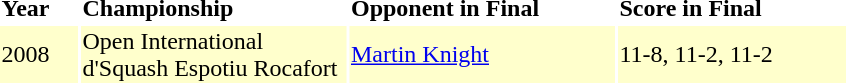<table>
<tr>
<td width="50"><strong>Year</strong></td>
<td width="175"><strong>Championship</strong></td>
<td width="175"><strong>Opponent in Final</strong></td>
<td width="150"><strong>Score in Final</strong></td>
</tr>
<tr bgcolor="#FFFFCC">
<td>2008</td>
<td>Open International d'Squash Espotiu Rocafort</td>
<td> <a href='#'>Martin Knight</a></td>
<td>11-8, 11-2, 11-2</td>
</tr>
</table>
